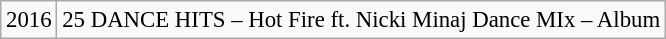<table class="wikitable" style="font-size: 95%;">
<tr>
<td rowspan="1">2016</td>
<td>25 DANCE HITS – Hot Fire ft. Nicki Minaj Dance MIx – Album</td>
</tr>
</table>
